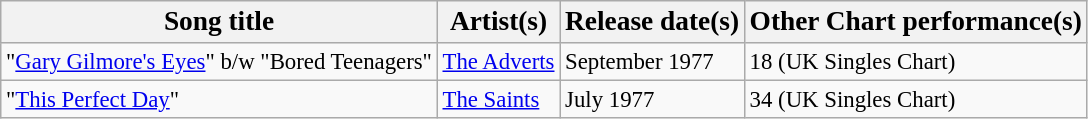<table class="wikitable sortable" style="font-size:95%;">
<tr>
<th><big>Song title</big></th>
<th><big>Artist(s)</big></th>
<th><big>Release date(s)</big></th>
<th><big>Other Chart performance(s)</big></th>
</tr>
<tr>
<td>"<a href='#'>Gary Gilmore's Eyes</a>" b/w "Bored Teenagers"</td>
<td><a href='#'>The Adverts</a></td>
<td>September 1977</td>
<td>18 (UK Singles Chart)</td>
</tr>
<tr>
<td>"<a href='#'>This Perfect Day</a>"</td>
<td><a href='#'>The Saints</a></td>
<td>July 1977</td>
<td>34 (UK Singles Chart)</td>
</tr>
</table>
